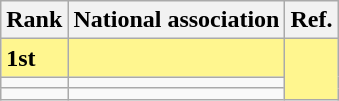<table class="wikitable">
<tr>
<th>Rank</th>
<th>National association</th>
<th>Ref.</th>
</tr>
<tr bgcolor="#FFF68F">
<td><strong>1st</strong></td>
<td><strong></strong></td>
<td rowspan=3></td>
</tr>
<tr>
<td></td>
<td></td>
</tr>
<tr>
<td></td>
<td></td>
</tr>
</table>
